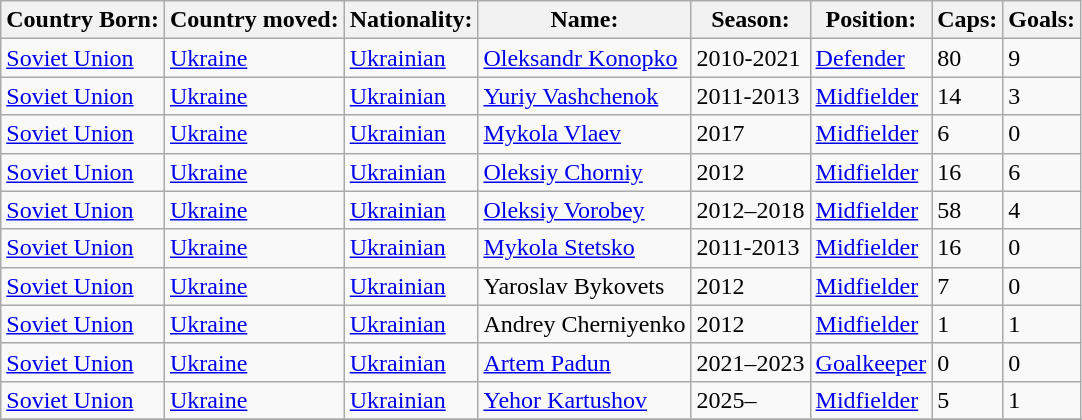<table class="wikitable sortable" style="font-size:100%; text-align:left;">
<tr>
<th>Country Born:</th>
<th>Country moved:</th>
<th>Nationality:</th>
<th>Name:</th>
<th>Season:</th>
<th>Position:</th>
<th>Caps:</th>
<th>Goals:</th>
</tr>
<tr>
<td> <a href='#'>Soviet Union</a></td>
<td> <a href='#'>Ukraine</a></td>
<td> <a href='#'>Ukrainian</a></td>
<td align="left"><a href='#'>Oleksandr Konopko</a></td>
<td>2010-2021</td>
<td><a href='#'>Defender</a></td>
<td>80</td>
<td>9</td>
</tr>
<tr>
<td> <a href='#'>Soviet Union</a></td>
<td> <a href='#'>Ukraine</a></td>
<td> <a href='#'>Ukrainian</a></td>
<td align="left"><a href='#'>Yuriy Vashchenok</a></td>
<td>2011-2013</td>
<td><a href='#'>Midfielder</a></td>
<td>14</td>
<td>3</td>
</tr>
<tr>
<td> <a href='#'>Soviet Union</a></td>
<td> <a href='#'>Ukraine</a></td>
<td> <a href='#'>Ukrainian</a></td>
<td align="left"><a href='#'>Mykola Vlaev</a></td>
<td>2017</td>
<td><a href='#'>Midfielder</a></td>
<td>6</td>
<td>0</td>
</tr>
<tr>
<td> <a href='#'>Soviet Union</a></td>
<td> <a href='#'>Ukraine</a></td>
<td> <a href='#'>Ukrainian</a></td>
<td align="left"><a href='#'>Oleksiy Chorniy</a></td>
<td>2012</td>
<td><a href='#'>Midfielder</a></td>
<td>16</td>
<td>6</td>
</tr>
<tr>
<td> <a href='#'>Soviet Union</a></td>
<td> <a href='#'>Ukraine</a></td>
<td> <a href='#'>Ukrainian</a></td>
<td align="left"><a href='#'>Oleksiy Vorobey</a></td>
<td>2012–2018</td>
<td><a href='#'>Midfielder</a></td>
<td>58</td>
<td>4</td>
</tr>
<tr>
<td> <a href='#'>Soviet Union</a></td>
<td> <a href='#'>Ukraine</a></td>
<td> <a href='#'>Ukrainian</a></td>
<td align="left"><a href='#'>Mykola Stetsko</a></td>
<td>2011-2013</td>
<td><a href='#'>Midfielder</a></td>
<td>16</td>
<td>0</td>
</tr>
<tr>
<td> <a href='#'>Soviet Union</a></td>
<td> <a href='#'>Ukraine</a></td>
<td> <a href='#'>Ukrainian</a></td>
<td align="left">Yaroslav Bykovets</td>
<td>2012</td>
<td><a href='#'>Midfielder</a></td>
<td>7</td>
<td>0</td>
</tr>
<tr>
<td> <a href='#'>Soviet Union</a></td>
<td> <a href='#'>Ukraine</a></td>
<td> <a href='#'>Ukrainian</a></td>
<td align="left">Andrey Cherniyenko</td>
<td>2012</td>
<td><a href='#'>Midfielder</a></td>
<td>1</td>
<td>1</td>
</tr>
<tr>
<td> <a href='#'>Soviet Union</a></td>
<td> <a href='#'>Ukraine</a></td>
<td> <a href='#'>Ukrainian</a></td>
<td align="left"><a href='#'>Artem Padun</a></td>
<td>2021–2023</td>
<td><a href='#'>Goalkeeper</a></td>
<td>0</td>
<td>0</td>
</tr>
<tr>
<td> <a href='#'>Soviet Union</a></td>
<td> <a href='#'>Ukraine</a></td>
<td> <a href='#'>Ukrainian</a></td>
<td align="left"><a href='#'>Yehor Kartushov</a></td>
<td>2025–</td>
<td><a href='#'>Midfielder</a></td>
<td>5</td>
<td>1</td>
</tr>
<tr>
</tr>
</table>
